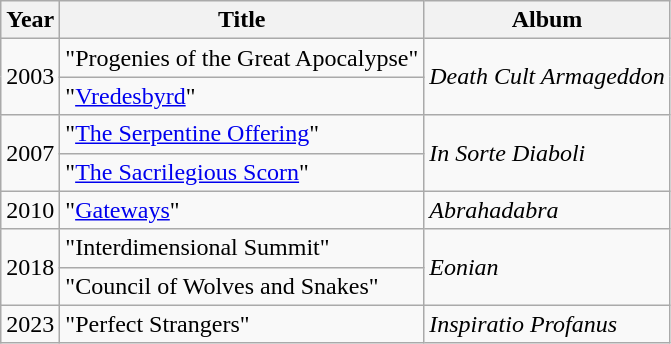<table class="wikitable">
<tr>
<th>Year</th>
<th>Title</th>
<th>Album</th>
</tr>
<tr>
<td rowspan="2">2003</td>
<td>"Progenies of the Great Apocalypse"</td>
<td rowspan="2"><em>Death Cult Armageddon</em></td>
</tr>
<tr>
<td>"<a href='#'>Vredesbyrd</a>"</td>
</tr>
<tr>
<td rowspan="2">2007</td>
<td>"<a href='#'>The Serpentine Offering</a>"</td>
<td rowspan="2"><em>In Sorte Diaboli</em></td>
</tr>
<tr>
<td>"<a href='#'>The Sacrilegious Scorn</a>"</td>
</tr>
<tr>
<td>2010</td>
<td>"<a href='#'>Gateways</a>"</td>
<td><em>Abrahadabra</em></td>
</tr>
<tr>
<td rowspan="2">2018</td>
<td>"Interdimensional Summit"</td>
<td rowspan="2"><em>Eonian</em></td>
</tr>
<tr>
<td>"Council of Wolves and Snakes"</td>
</tr>
<tr>
<td>2023</td>
<td>"Perfect Strangers"</td>
<td><em>Inspiratio Profanus</em></td>
</tr>
</table>
